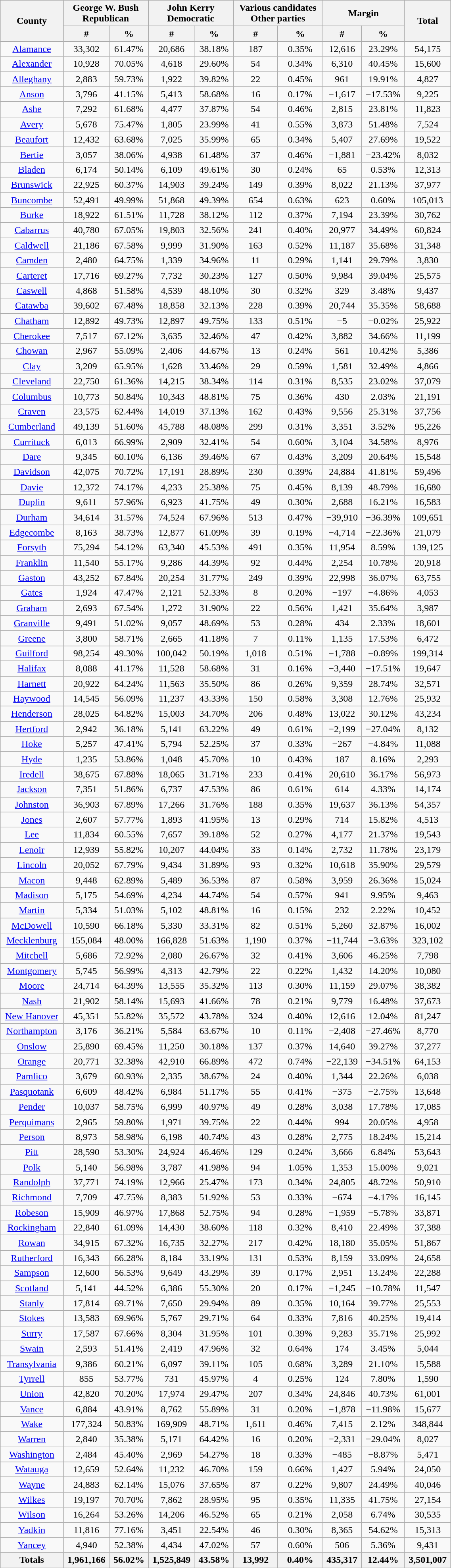<table width="60%" class="wikitable sortable">
<tr>
<th rowspan="2">County</th>
<th colspan="2">George W. Bush<br>Republican</th>
<th colspan="2">John Kerry<br>Democratic</th>
<th colspan="2">Various candidates<br>Other parties</th>
<th colspan="2">Margin</th>
<th rowspan="2">Total</th>
</tr>
<tr>
<th style="text-align:center;" data-sort-type="number">#</th>
<th style="text-align:center;" data-sort-type="number">%</th>
<th style="text-align:center;" data-sort-type="number">#</th>
<th style="text-align:center;" data-sort-type="number">%</th>
<th style="text-align:center;" data-sort-type="number">#</th>
<th style="text-align:center;" data-sort-type="number">%</th>
<th style="text-align:center;" data-sort-type="number">#</th>
<th style="text-align:center;" data-sort-type="number">%</th>
</tr>
<tr style="text-align:center;">
<td><a href='#'>Alamance</a></td>
<td>33,302</td>
<td>61.47%</td>
<td>20,686</td>
<td>38.18%</td>
<td>187</td>
<td>0.35%</td>
<td>12,616</td>
<td>23.29%</td>
<td>54,175</td>
</tr>
<tr style="text-align:center;">
<td><a href='#'>Alexander</a></td>
<td>10,928</td>
<td>70.05%</td>
<td>4,618</td>
<td>29.60%</td>
<td>54</td>
<td>0.34%</td>
<td>6,310</td>
<td>40.45%</td>
<td>15,600</td>
</tr>
<tr style="text-align:center;">
<td><a href='#'>Alleghany</a></td>
<td>2,883</td>
<td>59.73%</td>
<td>1,922</td>
<td>39.82%</td>
<td>22</td>
<td>0.45%</td>
<td>961</td>
<td>19.91%</td>
<td>4,827</td>
</tr>
<tr style="text-align:center;">
<td><a href='#'>Anson</a></td>
<td>3,796</td>
<td>41.15%</td>
<td>5,413</td>
<td>58.68%</td>
<td>16</td>
<td>0.17%</td>
<td>−1,617</td>
<td>−17.53%</td>
<td>9,225</td>
</tr>
<tr style="text-align:center;">
<td><a href='#'>Ashe</a></td>
<td>7,292</td>
<td>61.68%</td>
<td>4,477</td>
<td>37.87%</td>
<td>54</td>
<td>0.46%</td>
<td>2,815</td>
<td>23.81%</td>
<td>11,823</td>
</tr>
<tr style="text-align:center;">
<td><a href='#'>Avery</a></td>
<td>5,678</td>
<td>75.47%</td>
<td>1,805</td>
<td>23.99%</td>
<td>41</td>
<td>0.55%</td>
<td>3,873</td>
<td>51.48%</td>
<td>7,524</td>
</tr>
<tr style="text-align:center;">
<td><a href='#'>Beaufort</a></td>
<td>12,432</td>
<td>63.68%</td>
<td>7,025</td>
<td>35.99%</td>
<td>65</td>
<td>0.34%</td>
<td>5,407</td>
<td>27.69%</td>
<td>19,522</td>
</tr>
<tr style="text-align:center;">
<td><a href='#'>Bertie</a></td>
<td>3,057</td>
<td>38.06%</td>
<td>4,938</td>
<td>61.48%</td>
<td>37</td>
<td>0.46%</td>
<td>−1,881</td>
<td>−23.42%</td>
<td>8,032</td>
</tr>
<tr style="text-align:center;">
<td><a href='#'>Bladen</a></td>
<td>6,174</td>
<td>50.14%</td>
<td>6,109</td>
<td>49.61%</td>
<td>30</td>
<td>0.24%</td>
<td>65</td>
<td>0.53%</td>
<td>12,313</td>
</tr>
<tr style="text-align:center;">
<td><a href='#'>Brunswick</a></td>
<td>22,925</td>
<td>60.37%</td>
<td>14,903</td>
<td>39.24%</td>
<td>149</td>
<td>0.39%</td>
<td>8,022</td>
<td>21.13%</td>
<td>37,977</td>
</tr>
<tr style="text-align:center;">
<td><a href='#'>Buncombe</a></td>
<td>52,491</td>
<td>49.99%</td>
<td>51,868</td>
<td>49.39%</td>
<td>654</td>
<td>0.63%</td>
<td>623</td>
<td>0.60%</td>
<td>105,013</td>
</tr>
<tr style="text-align:center;">
<td><a href='#'>Burke</a></td>
<td>18,922</td>
<td>61.51%</td>
<td>11,728</td>
<td>38.12%</td>
<td>112</td>
<td>0.37%</td>
<td>7,194</td>
<td>23.39%</td>
<td>30,762</td>
</tr>
<tr style="text-align:center;">
<td><a href='#'>Cabarrus</a></td>
<td>40,780</td>
<td>67.05%</td>
<td>19,803</td>
<td>32.56%</td>
<td>241</td>
<td>0.40%</td>
<td>20,977</td>
<td>34.49%</td>
<td>60,824</td>
</tr>
<tr style="text-align:center;">
<td><a href='#'>Caldwell</a></td>
<td>21,186</td>
<td>67.58%</td>
<td>9,999</td>
<td>31.90%</td>
<td>163</td>
<td>0.52%</td>
<td>11,187</td>
<td>35.68%</td>
<td>31,348</td>
</tr>
<tr style="text-align:center;">
<td><a href='#'>Camden</a></td>
<td>2,480</td>
<td>64.75%</td>
<td>1,339</td>
<td>34.96%</td>
<td>11</td>
<td>0.29%</td>
<td>1,141</td>
<td>29.79%</td>
<td>3,830</td>
</tr>
<tr style="text-align:center;">
<td><a href='#'>Carteret</a></td>
<td>17,716</td>
<td>69.27%</td>
<td>7,732</td>
<td>30.23%</td>
<td>127</td>
<td>0.50%</td>
<td>9,984</td>
<td>39.04%</td>
<td>25,575</td>
</tr>
<tr style="text-align:center;">
<td><a href='#'>Caswell</a></td>
<td>4,868</td>
<td>51.58%</td>
<td>4,539</td>
<td>48.10%</td>
<td>30</td>
<td>0.32%</td>
<td>329</td>
<td>3.48%</td>
<td>9,437</td>
</tr>
<tr style="text-align:center;">
<td><a href='#'>Catawba</a></td>
<td>39,602</td>
<td>67.48%</td>
<td>18,858</td>
<td>32.13%</td>
<td>228</td>
<td>0.39%</td>
<td>20,744</td>
<td>35.35%</td>
<td>58,688</td>
</tr>
<tr style="text-align:center;">
<td><a href='#'>Chatham</a></td>
<td>12,892</td>
<td>49.73%</td>
<td>12,897</td>
<td>49.75%</td>
<td>133</td>
<td>0.51%</td>
<td>−5</td>
<td>−0.02%</td>
<td>25,922</td>
</tr>
<tr style="text-align:center;">
<td><a href='#'>Cherokee</a></td>
<td>7,517</td>
<td>67.12%</td>
<td>3,635</td>
<td>32.46%</td>
<td>47</td>
<td>0.42%</td>
<td>3,882</td>
<td>34.66%</td>
<td>11,199</td>
</tr>
<tr style="text-align:center;">
<td><a href='#'>Chowan</a></td>
<td>2,967</td>
<td>55.09%</td>
<td>2,406</td>
<td>44.67%</td>
<td>13</td>
<td>0.24%</td>
<td>561</td>
<td>10.42%</td>
<td>5,386</td>
</tr>
<tr style="text-align:center;">
<td><a href='#'>Clay</a></td>
<td>3,209</td>
<td>65.95%</td>
<td>1,628</td>
<td>33.46%</td>
<td>29</td>
<td>0.59%</td>
<td>1,581</td>
<td>32.49%</td>
<td>4,866</td>
</tr>
<tr style="text-align:center;">
<td><a href='#'>Cleveland</a></td>
<td>22,750</td>
<td>61.36%</td>
<td>14,215</td>
<td>38.34%</td>
<td>114</td>
<td>0.31%</td>
<td>8,535</td>
<td>23.02%</td>
<td>37,079</td>
</tr>
<tr style="text-align:center;">
<td><a href='#'>Columbus</a></td>
<td>10,773</td>
<td>50.84%</td>
<td>10,343</td>
<td>48.81%</td>
<td>75</td>
<td>0.36%</td>
<td>430</td>
<td>2.03%</td>
<td>21,191</td>
</tr>
<tr style="text-align:center;">
<td><a href='#'>Craven</a></td>
<td>23,575</td>
<td>62.44%</td>
<td>14,019</td>
<td>37.13%</td>
<td>162</td>
<td>0.43%</td>
<td>9,556</td>
<td>25.31%</td>
<td>37,756</td>
</tr>
<tr style="text-align:center;">
<td><a href='#'>Cumberland</a></td>
<td>49,139</td>
<td>51.60%</td>
<td>45,788</td>
<td>48.08%</td>
<td>299</td>
<td>0.31%</td>
<td>3,351</td>
<td>3.52%</td>
<td>95,226</td>
</tr>
<tr style="text-align:center;">
<td><a href='#'>Currituck</a></td>
<td>6,013</td>
<td>66.99%</td>
<td>2,909</td>
<td>32.41%</td>
<td>54</td>
<td>0.60%</td>
<td>3,104</td>
<td>34.58%</td>
<td>8,976</td>
</tr>
<tr style="text-align:center;">
<td><a href='#'>Dare</a></td>
<td>9,345</td>
<td>60.10%</td>
<td>6,136</td>
<td>39.46%</td>
<td>67</td>
<td>0.43%</td>
<td>3,209</td>
<td>20.64%</td>
<td>15,548</td>
</tr>
<tr style="text-align:center;">
<td><a href='#'>Davidson</a></td>
<td>42,075</td>
<td>70.72%</td>
<td>17,191</td>
<td>28.89%</td>
<td>230</td>
<td>0.39%</td>
<td>24,884</td>
<td>41.81%</td>
<td>59,496</td>
</tr>
<tr style="text-align:center;">
<td><a href='#'>Davie</a></td>
<td>12,372</td>
<td>74.17%</td>
<td>4,233</td>
<td>25.38%</td>
<td>75</td>
<td>0.45%</td>
<td>8,139</td>
<td>48.79%</td>
<td>16,680</td>
</tr>
<tr style="text-align:center;">
<td><a href='#'>Duplin</a></td>
<td>9,611</td>
<td>57.96%</td>
<td>6,923</td>
<td>41.75%</td>
<td>49</td>
<td>0.30%</td>
<td>2,688</td>
<td>16.21%</td>
<td>16,583</td>
</tr>
<tr style="text-align:center;">
<td><a href='#'>Durham</a></td>
<td>34,614</td>
<td>31.57%</td>
<td>74,524</td>
<td>67.96%</td>
<td>513</td>
<td>0.47%</td>
<td>−39,910</td>
<td>−36.39%</td>
<td>109,651</td>
</tr>
<tr style="text-align:center;">
<td><a href='#'>Edgecombe</a></td>
<td>8,163</td>
<td>38.73%</td>
<td>12,877</td>
<td>61.09%</td>
<td>39</td>
<td>0.19%</td>
<td>−4,714</td>
<td>−22.36%</td>
<td>21,079</td>
</tr>
<tr style="text-align:center;">
<td><a href='#'>Forsyth</a></td>
<td>75,294</td>
<td>54.12%</td>
<td>63,340</td>
<td>45.53%</td>
<td>491</td>
<td>0.35%</td>
<td>11,954</td>
<td>8.59%</td>
<td>139,125</td>
</tr>
<tr style="text-align:center;">
<td><a href='#'>Franklin</a></td>
<td>11,540</td>
<td>55.17%</td>
<td>9,286</td>
<td>44.39%</td>
<td>92</td>
<td>0.44%</td>
<td>2,254</td>
<td>10.78%</td>
<td>20,918</td>
</tr>
<tr style="text-align:center;">
<td><a href='#'>Gaston</a></td>
<td>43,252</td>
<td>67.84%</td>
<td>20,254</td>
<td>31.77%</td>
<td>249</td>
<td>0.39%</td>
<td>22,998</td>
<td>36.07%</td>
<td>63,755</td>
</tr>
<tr style="text-align:center;">
<td><a href='#'>Gates</a></td>
<td>1,924</td>
<td>47.47%</td>
<td>2,121</td>
<td>52.33%</td>
<td>8</td>
<td>0.20%</td>
<td>−197</td>
<td>−4.86%</td>
<td>4,053</td>
</tr>
<tr style="text-align:center;">
<td><a href='#'>Graham</a></td>
<td>2,693</td>
<td>67.54%</td>
<td>1,272</td>
<td>31.90%</td>
<td>22</td>
<td>0.56%</td>
<td>1,421</td>
<td>35.64%</td>
<td>3,987</td>
</tr>
<tr style="text-align:center;">
<td><a href='#'>Granville</a></td>
<td>9,491</td>
<td>51.02%</td>
<td>9,057</td>
<td>48.69%</td>
<td>53</td>
<td>0.28%</td>
<td>434</td>
<td>2.33%</td>
<td>18,601</td>
</tr>
<tr style="text-align:center;">
<td><a href='#'>Greene</a></td>
<td>3,800</td>
<td>58.71%</td>
<td>2,665</td>
<td>41.18%</td>
<td>7</td>
<td>0.11%</td>
<td>1,135</td>
<td>17.53%</td>
<td>6,472</td>
</tr>
<tr style="text-align:center;">
<td><a href='#'>Guilford</a></td>
<td>98,254</td>
<td>49.30%</td>
<td>100,042</td>
<td>50.19%</td>
<td>1,018</td>
<td>0.51%</td>
<td>−1,788</td>
<td>−0.89%</td>
<td>199,314</td>
</tr>
<tr style="text-align:center;">
<td><a href='#'>Halifax</a></td>
<td>8,088</td>
<td>41.17%</td>
<td>11,528</td>
<td>58.68%</td>
<td>31</td>
<td>0.16%</td>
<td>−3,440</td>
<td>−17.51%</td>
<td>19,647</td>
</tr>
<tr style="text-align:center;">
<td><a href='#'>Harnett</a></td>
<td>20,922</td>
<td>64.24%</td>
<td>11,563</td>
<td>35.50%</td>
<td>86</td>
<td>0.26%</td>
<td>9,359</td>
<td>28.74%</td>
<td>32,571</td>
</tr>
<tr style="text-align:center;">
<td><a href='#'>Haywood</a></td>
<td>14,545</td>
<td>56.09%</td>
<td>11,237</td>
<td>43.33%</td>
<td>150</td>
<td>0.58%</td>
<td>3,308</td>
<td>12.76%</td>
<td>25,932</td>
</tr>
<tr style="text-align:center;">
<td><a href='#'>Henderson</a></td>
<td>28,025</td>
<td>64.82%</td>
<td>15,003</td>
<td>34.70%</td>
<td>206</td>
<td>0.48%</td>
<td>13,022</td>
<td>30.12%</td>
<td>43,234</td>
</tr>
<tr style="text-align:center;">
<td><a href='#'>Hertford</a></td>
<td>2,942</td>
<td>36.18%</td>
<td>5,141</td>
<td>63.22%</td>
<td>49</td>
<td>0.61%</td>
<td>−2,199</td>
<td>−27.04%</td>
<td>8,132</td>
</tr>
<tr style="text-align:center;">
<td><a href='#'>Hoke</a></td>
<td>5,257</td>
<td>47.41%</td>
<td>5,794</td>
<td>52.25%</td>
<td>37</td>
<td>0.33%</td>
<td>−267</td>
<td>−4.84%</td>
<td>11,088</td>
</tr>
<tr style="text-align:center;">
<td><a href='#'>Hyde</a></td>
<td>1,235</td>
<td>53.86%</td>
<td>1,048</td>
<td>45.70%</td>
<td>10</td>
<td>0.43%</td>
<td>187</td>
<td>8.16%</td>
<td>2,293</td>
</tr>
<tr style="text-align:center;">
<td><a href='#'>Iredell</a></td>
<td>38,675</td>
<td>67.88%</td>
<td>18,065</td>
<td>31.71%</td>
<td>233</td>
<td>0.41%</td>
<td>20,610</td>
<td>36.17%</td>
<td>56,973</td>
</tr>
<tr style="text-align:center;">
<td><a href='#'>Jackson</a></td>
<td>7,351</td>
<td>51.86%</td>
<td>6,737</td>
<td>47.53%</td>
<td>86</td>
<td>0.61%</td>
<td>614</td>
<td>4.33%</td>
<td>14,174</td>
</tr>
<tr style="text-align:center;">
<td><a href='#'>Johnston</a></td>
<td>36,903</td>
<td>67.89%</td>
<td>17,266</td>
<td>31.76%</td>
<td>188</td>
<td>0.35%</td>
<td>19,637</td>
<td>36.13%</td>
<td>54,357</td>
</tr>
<tr style="text-align:center;">
<td><a href='#'>Jones</a></td>
<td>2,607</td>
<td>57.77%</td>
<td>1,893</td>
<td>41.95%</td>
<td>13</td>
<td>0.29%</td>
<td>714</td>
<td>15.82%</td>
<td>4,513</td>
</tr>
<tr style="text-align:center;">
<td><a href='#'>Lee</a></td>
<td>11,834</td>
<td>60.55%</td>
<td>7,657</td>
<td>39.18%</td>
<td>52</td>
<td>0.27%</td>
<td>4,177</td>
<td>21.37%</td>
<td>19,543</td>
</tr>
<tr style="text-align:center;">
<td><a href='#'>Lenoir</a></td>
<td>12,939</td>
<td>55.82%</td>
<td>10,207</td>
<td>44.04%</td>
<td>33</td>
<td>0.14%</td>
<td>2,732</td>
<td>11.78%</td>
<td>23,179</td>
</tr>
<tr style="text-align:center;">
<td><a href='#'>Lincoln</a></td>
<td>20,052</td>
<td>67.79%</td>
<td>9,434</td>
<td>31.89%</td>
<td>93</td>
<td>0.32%</td>
<td>10,618</td>
<td>35.90%</td>
<td>29,579</td>
</tr>
<tr style="text-align:center;">
<td><a href='#'>Macon</a></td>
<td>9,448</td>
<td>62.89%</td>
<td>5,489</td>
<td>36.53%</td>
<td>87</td>
<td>0.58%</td>
<td>3,959</td>
<td>26.36%</td>
<td>15,024</td>
</tr>
<tr style="text-align:center;">
<td><a href='#'>Madison</a></td>
<td>5,175</td>
<td>54.69%</td>
<td>4,234</td>
<td>44.74%</td>
<td>54</td>
<td>0.57%</td>
<td>941</td>
<td>9.95%</td>
<td>9,463</td>
</tr>
<tr style="text-align:center;">
<td><a href='#'>Martin</a></td>
<td>5,334</td>
<td>51.03%</td>
<td>5,102</td>
<td>48.81%</td>
<td>16</td>
<td>0.15%</td>
<td>232</td>
<td>2.22%</td>
<td>10,452</td>
</tr>
<tr style="text-align:center;">
<td><a href='#'>McDowell</a></td>
<td>10,590</td>
<td>66.18%</td>
<td>5,330</td>
<td>33.31%</td>
<td>82</td>
<td>0.51%</td>
<td>5,260</td>
<td>32.87%</td>
<td>16,002</td>
</tr>
<tr style="text-align:center;">
<td><a href='#'>Mecklenburg</a></td>
<td>155,084</td>
<td>48.00%</td>
<td>166,828</td>
<td>51.63%</td>
<td>1,190</td>
<td>0.37%</td>
<td>−11,744</td>
<td>−3.63%</td>
<td>323,102</td>
</tr>
<tr style="text-align:center;">
<td><a href='#'>Mitchell</a></td>
<td>5,686</td>
<td>72.92%</td>
<td>2,080</td>
<td>26.67%</td>
<td>32</td>
<td>0.41%</td>
<td>3,606</td>
<td>46.25%</td>
<td>7,798</td>
</tr>
<tr style="text-align:center;">
<td><a href='#'>Montgomery</a></td>
<td>5,745</td>
<td>56.99%</td>
<td>4,313</td>
<td>42.79%</td>
<td>22</td>
<td>0.22%</td>
<td>1,432</td>
<td>14.20%</td>
<td>10,080</td>
</tr>
<tr style="text-align:center;">
<td><a href='#'>Moore</a></td>
<td>24,714</td>
<td>64.39%</td>
<td>13,555</td>
<td>35.32%</td>
<td>113</td>
<td>0.30%</td>
<td>11,159</td>
<td>29.07%</td>
<td>38,382</td>
</tr>
<tr style="text-align:center;">
<td><a href='#'>Nash</a></td>
<td>21,902</td>
<td>58.14%</td>
<td>15,693</td>
<td>41.66%</td>
<td>78</td>
<td>0.21%</td>
<td>9,779</td>
<td>16.48%</td>
<td>37,673</td>
</tr>
<tr style="text-align:center;">
<td><a href='#'>New Hanover</a></td>
<td>45,351</td>
<td>55.82%</td>
<td>35,572</td>
<td>43.78%</td>
<td>324</td>
<td>0.40%</td>
<td>12,616</td>
<td>12.04%</td>
<td>81,247</td>
</tr>
<tr style="text-align:center;">
<td><a href='#'>Northampton</a></td>
<td>3,176</td>
<td>36.21%</td>
<td>5,584</td>
<td>63.67%</td>
<td>10</td>
<td>0.11%</td>
<td>−2,408</td>
<td>−27.46%</td>
<td>8,770</td>
</tr>
<tr style="text-align:center;">
<td><a href='#'>Onslow</a></td>
<td>25,890</td>
<td>69.45%</td>
<td>11,250</td>
<td>30.18%</td>
<td>137</td>
<td>0.37%</td>
<td>14,640</td>
<td>39.27%</td>
<td>37,277</td>
</tr>
<tr style="text-align:center;">
<td><a href='#'>Orange</a></td>
<td>20,771</td>
<td>32.38%</td>
<td>42,910</td>
<td>66.89%</td>
<td>472</td>
<td>0.74%</td>
<td>−22,139</td>
<td>−34.51%</td>
<td>64,153</td>
</tr>
<tr style="text-align:center;">
<td><a href='#'>Pamlico</a></td>
<td>3,679</td>
<td>60.93%</td>
<td>2,335</td>
<td>38.67%</td>
<td>24</td>
<td>0.40%</td>
<td>1,344</td>
<td>22.26%</td>
<td>6,038</td>
</tr>
<tr style="text-align:center;">
<td><a href='#'>Pasquotank</a></td>
<td>6,609</td>
<td>48.42%</td>
<td>6,984</td>
<td>51.17%</td>
<td>55</td>
<td>0.41%</td>
<td>−375</td>
<td>−2.75%</td>
<td>13,648</td>
</tr>
<tr style="text-align:center;">
<td><a href='#'>Pender</a></td>
<td>10,037</td>
<td>58.75%</td>
<td>6,999</td>
<td>40.97%</td>
<td>49</td>
<td>0.28%</td>
<td>3,038</td>
<td>17.78%</td>
<td>17,085</td>
</tr>
<tr style="text-align:center;">
<td><a href='#'>Perquimans</a></td>
<td>2,965</td>
<td>59.80%</td>
<td>1,971</td>
<td>39.75%</td>
<td>22</td>
<td>0.44%</td>
<td>994</td>
<td>20.05%</td>
<td>4,958</td>
</tr>
<tr style="text-align:center;">
<td><a href='#'>Person</a></td>
<td>8,973</td>
<td>58.98%</td>
<td>6,198</td>
<td>40.74%</td>
<td>43</td>
<td>0.28%</td>
<td>2,775</td>
<td>18.24%</td>
<td>15,214</td>
</tr>
<tr style="text-align:center;">
<td><a href='#'>Pitt</a></td>
<td>28,590</td>
<td>53.30%</td>
<td>24,924</td>
<td>46.46%</td>
<td>129</td>
<td>0.24%</td>
<td>3,666</td>
<td>6.84%</td>
<td>53,643</td>
</tr>
<tr style="text-align:center;">
<td><a href='#'>Polk</a></td>
<td>5,140</td>
<td>56.98%</td>
<td>3,787</td>
<td>41.98%</td>
<td>94</td>
<td>1.05%</td>
<td>1,353</td>
<td>15.00%</td>
<td>9,021</td>
</tr>
<tr style="text-align:center;">
<td><a href='#'>Randolph</a></td>
<td>37,771</td>
<td>74.19%</td>
<td>12,966</td>
<td>25.47%</td>
<td>173</td>
<td>0.34%</td>
<td>24,805</td>
<td>48.72%</td>
<td>50,910</td>
</tr>
<tr style="text-align:center;">
<td><a href='#'>Richmond</a></td>
<td>7,709</td>
<td>47.75%</td>
<td>8,383</td>
<td>51.92%</td>
<td>53</td>
<td>0.33%</td>
<td>−674</td>
<td>−4.17%</td>
<td>16,145</td>
</tr>
<tr style="text-align:center;">
<td><a href='#'>Robeson</a></td>
<td>15,909</td>
<td>46.97%</td>
<td>17,868</td>
<td>52.75%</td>
<td>94</td>
<td>0.28%</td>
<td>−1,959</td>
<td>−5.78%</td>
<td>33,871</td>
</tr>
<tr style="text-align:center;">
<td><a href='#'>Rockingham</a></td>
<td>22,840</td>
<td>61.09%</td>
<td>14,430</td>
<td>38.60%</td>
<td>118</td>
<td>0.32%</td>
<td>8,410</td>
<td>22.49%</td>
<td>37,388</td>
</tr>
<tr style="text-align:center;">
<td><a href='#'>Rowan</a></td>
<td>34,915</td>
<td>67.32%</td>
<td>16,735</td>
<td>32.27%</td>
<td>217</td>
<td>0.42%</td>
<td>18,180</td>
<td>35.05%</td>
<td>51,867</td>
</tr>
<tr style="text-align:center;">
<td><a href='#'>Rutherford</a></td>
<td>16,343</td>
<td>66.28%</td>
<td>8,184</td>
<td>33.19%</td>
<td>131</td>
<td>0.53%</td>
<td>8,159</td>
<td>33.09%</td>
<td>24,658</td>
</tr>
<tr style="text-align:center;">
<td><a href='#'>Sampson</a></td>
<td>12,600</td>
<td>56.53%</td>
<td>9,649</td>
<td>43.29%</td>
<td>39</td>
<td>0.17%</td>
<td>2,951</td>
<td>13.24%</td>
<td>22,288</td>
</tr>
<tr style="text-align:center;">
<td><a href='#'>Scotland</a></td>
<td>5,141</td>
<td>44.52%</td>
<td>6,386</td>
<td>55.30%</td>
<td>20</td>
<td>0.17%</td>
<td>−1,245</td>
<td>−10.78%</td>
<td>11,547</td>
</tr>
<tr style="text-align:center;">
<td><a href='#'>Stanly</a></td>
<td>17,814</td>
<td>69.71%</td>
<td>7,650</td>
<td>29.94%</td>
<td>89</td>
<td>0.35%</td>
<td>10,164</td>
<td>39.77%</td>
<td>25,553</td>
</tr>
<tr style="text-align:center;">
<td><a href='#'>Stokes</a></td>
<td>13,583</td>
<td>69.96%</td>
<td>5,767</td>
<td>29.71%</td>
<td>64</td>
<td>0.33%</td>
<td>7,816</td>
<td>40.25%</td>
<td>19,414</td>
</tr>
<tr style="text-align:center;">
<td><a href='#'>Surry</a></td>
<td>17,587</td>
<td>67.66%</td>
<td>8,304</td>
<td>31.95%</td>
<td>101</td>
<td>0.39%</td>
<td>9,283</td>
<td>35.71%</td>
<td>25,992</td>
</tr>
<tr style="text-align:center;">
<td><a href='#'>Swain</a></td>
<td>2,593</td>
<td>51.41%</td>
<td>2,419</td>
<td>47.96%</td>
<td>32</td>
<td>0.64%</td>
<td>174</td>
<td>3.45%</td>
<td>5,044</td>
</tr>
<tr style="text-align:center;">
<td><a href='#'>Transylvania</a></td>
<td>9,386</td>
<td>60.21%</td>
<td>6,097</td>
<td>39.11%</td>
<td>105</td>
<td>0.68%</td>
<td>3,289</td>
<td>21.10%</td>
<td>15,588</td>
</tr>
<tr style="text-align:center;">
<td><a href='#'>Tyrrell</a></td>
<td>855</td>
<td>53.77%</td>
<td>731</td>
<td>45.97%</td>
<td>4</td>
<td>0.25%</td>
<td>124</td>
<td>7.80%</td>
<td>1,590</td>
</tr>
<tr style="text-align:center;">
<td><a href='#'>Union</a></td>
<td>42,820</td>
<td>70.20%</td>
<td>17,974</td>
<td>29.47%</td>
<td>207</td>
<td>0.34%</td>
<td>24,846</td>
<td>40.73%</td>
<td>61,001</td>
</tr>
<tr style="text-align:center;">
<td><a href='#'>Vance</a></td>
<td>6,884</td>
<td>43.91%</td>
<td>8,762</td>
<td>55.89%</td>
<td>31</td>
<td>0.20%</td>
<td>−1,878</td>
<td>−11.98%</td>
<td>15,677</td>
</tr>
<tr style="text-align:center;">
<td><a href='#'>Wake</a></td>
<td>177,324</td>
<td>50.83%</td>
<td>169,909</td>
<td>48.71%</td>
<td>1,611</td>
<td>0.46%</td>
<td>7,415</td>
<td>2.12%</td>
<td>348,844</td>
</tr>
<tr style="text-align:center;">
<td><a href='#'>Warren</a></td>
<td>2,840</td>
<td>35.38%</td>
<td>5,171</td>
<td>64.42%</td>
<td>16</td>
<td>0.20%</td>
<td>−2,331</td>
<td>−29.04%</td>
<td>8,027</td>
</tr>
<tr style="text-align:center;">
<td><a href='#'>Washington</a></td>
<td>2,484</td>
<td>45.40%</td>
<td>2,969</td>
<td>54.27%</td>
<td>18</td>
<td>0.33%</td>
<td>−485</td>
<td>−8.87%</td>
<td>5,471</td>
</tr>
<tr style="text-align:center;">
<td><a href='#'>Watauga</a></td>
<td>12,659</td>
<td>52.64%</td>
<td>11,232</td>
<td>46.70%</td>
<td>159</td>
<td>0.66%</td>
<td>1,427</td>
<td>5.94%</td>
<td>24,050</td>
</tr>
<tr style="text-align:center;">
<td><a href='#'>Wayne</a></td>
<td>24,883</td>
<td>62.14%</td>
<td>15,076</td>
<td>37.65%</td>
<td>87</td>
<td>0.22%</td>
<td>9,807</td>
<td>24.49%</td>
<td>40,046</td>
</tr>
<tr style="text-align:center;">
<td><a href='#'>Wilkes</a></td>
<td>19,197</td>
<td>70.70%</td>
<td>7,862</td>
<td>28.95%</td>
<td>95</td>
<td>0.35%</td>
<td>11,335</td>
<td>41.75%</td>
<td>27,154</td>
</tr>
<tr style="text-align:center;">
<td><a href='#'>Wilson</a></td>
<td>16,264</td>
<td>53.26%</td>
<td>14,206</td>
<td>46.52%</td>
<td>65</td>
<td>0.21%</td>
<td>2,058</td>
<td>6.74%</td>
<td>30,535</td>
</tr>
<tr style="text-align:center;">
<td><a href='#'>Yadkin</a></td>
<td>11,816</td>
<td>77.16%</td>
<td>3,451</td>
<td>22.54%</td>
<td>46</td>
<td>0.30%</td>
<td>8,365</td>
<td>54.62%</td>
<td>15,313</td>
</tr>
<tr style="text-align:center;">
<td><a href='#'>Yancey</a></td>
<td>4,940</td>
<td>52.38%</td>
<td>4,434</td>
<td>47.02%</td>
<td>57</td>
<td>0.60%</td>
<td>506</td>
<td>5.36%</td>
<td>9,431</td>
</tr>
<tr>
<th>Totals</th>
<th>1,961,166</th>
<th>56.02%</th>
<th>1,525,849</th>
<th>43.58%</th>
<th>13,992</th>
<th>0.40%</th>
<th>435,317</th>
<th>12.44%</th>
<th>3,501,007</th>
</tr>
</table>
